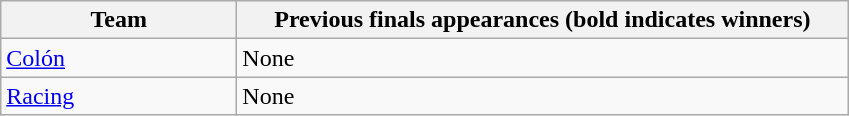<table class="wikitable">
<tr>
<th width=150px>Team</th>
<th width=400px>Previous finals appearances (bold indicates winners)</th>
</tr>
<tr>
<td><a href='#'>Colón</a></td>
<td>None</td>
</tr>
<tr>
<td><a href='#'>Racing</a></td>
<td>None</td>
</tr>
</table>
